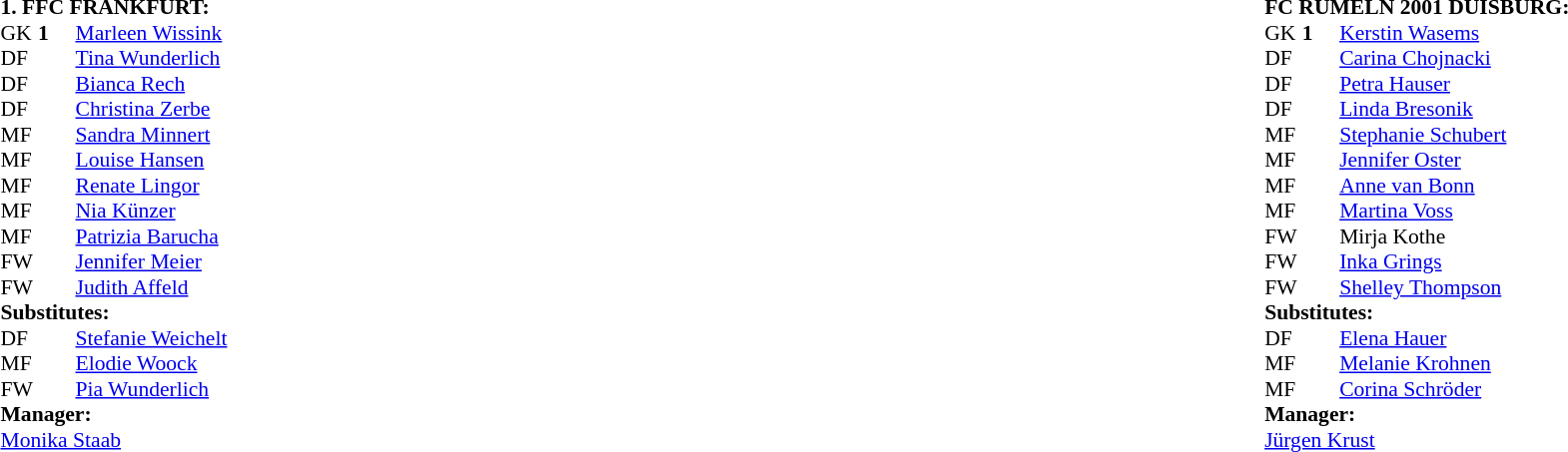<table width="100%">
<tr>
<td valign="top" width="50%"><br><table style="font-size: 90%" cellspacing="0" cellpadding="0">
<tr>
<td colspan="4"><strong>1. FFC FRANKFURT:</strong></td>
</tr>
<tr>
<th width="25"></th>
<th width="25"></th>
</tr>
<tr>
<td>GK</td>
<td><strong>1</strong></td>
<td> <a href='#'>Marleen Wissink</a></td>
</tr>
<tr>
<td>DF</td>
<td><strong></strong></td>
<td> <a href='#'>Tina Wunderlich</a></td>
</tr>
<tr>
<td>DF</td>
<td><strong></strong></td>
<td> <a href='#'>Bianca Rech</a></td>
</tr>
<tr>
<td>DF</td>
<td><strong></strong></td>
<td> <a href='#'>Christina Zerbe</a></td>
<td></td>
<td></td>
</tr>
<tr>
<td>MF</td>
<td><strong></strong></td>
<td> <a href='#'>Sandra Minnert</a></td>
</tr>
<tr>
<td>MF</td>
<td><strong></strong></td>
<td> <a href='#'>Louise Hansen</a></td>
</tr>
<tr>
<td>MF</td>
<td><strong></strong></td>
<td> <a href='#'>Renate Lingor</a></td>
</tr>
<tr>
<td>MF</td>
<td><strong></strong></td>
<td> <a href='#'>Nia Künzer</a></td>
</tr>
<tr>
<td>MF</td>
<td><strong></strong></td>
<td> <a href='#'>Patrizia Barucha</a></td>
<td></td>
<td></td>
</tr>
<tr>
<td>FW</td>
<td><strong></strong></td>
<td> <a href='#'>Jennifer Meier</a></td>
</tr>
<tr>
<td>FW</td>
<td><strong></strong></td>
<td> <a href='#'>Judith Affeld</a></td>
<td></td>
<td></td>
</tr>
<tr>
<td colspan=3><strong>Substitutes:</strong></td>
</tr>
<tr>
<td>DF</td>
<td><strong></strong></td>
<td> <a href='#'>Stefanie Weichelt</a></td>
<td></td>
<td></td>
</tr>
<tr>
<td>MF</td>
<td><strong></strong></td>
<td> <a href='#'>Elodie Woock</a></td>
<td></td>
<td></td>
</tr>
<tr>
<td>FW</td>
<td><strong></strong></td>
<td> <a href='#'>Pia Wunderlich</a></td>
<td></td>
<td></td>
</tr>
<tr>
<td colspan=3><strong>Manager:</strong></td>
</tr>
<tr>
<td colspan="4"> <a href='#'>Monika Staab</a></td>
</tr>
</table>
</td>
<td></td>
<td valign="top" width="50%"><br><table style="font-size: 90%" cellspacing="0" cellpadding="0" align="center">
<tr>
<td colspan="4"><strong>FC RUMELN 2001 DUISBURG:</strong></td>
</tr>
<tr>
<th width="25"></th>
<th width="25"></th>
</tr>
<tr>
<td>GK</td>
<td><strong>1</strong></td>
<td> <a href='#'>Kerstin Wasems</a></td>
</tr>
<tr>
<td>DF</td>
<td><strong></strong></td>
<td> <a href='#'>Carina Chojnacki</a></td>
</tr>
<tr>
<td>DF</td>
<td><strong></strong></td>
<td> <a href='#'>Petra Hauser</a></td>
</tr>
<tr>
<td>DF</td>
<td><strong></strong></td>
<td> <a href='#'>Linda Bresonik</a></td>
<td></td>
<td></td>
</tr>
<tr>
<td>MF</td>
<td><strong></strong></td>
<td> <a href='#'>Stephanie Schubert</a></td>
</tr>
<tr>
<td>MF</td>
<td><strong></strong></td>
<td> <a href='#'>Jennifer Oster</a></td>
<td></td>
<td></td>
</tr>
<tr>
<td>MF</td>
<td><strong></strong></td>
<td> <a href='#'>Anne van Bonn</a></td>
</tr>
<tr>
<td>MF</td>
<td><strong></strong></td>
<td> <a href='#'>Martina Voss</a></td>
</tr>
<tr>
<td>FW</td>
<td><strong></strong></td>
<td> Mirja Kothe</td>
<td></td>
<td></td>
</tr>
<tr>
<td>FW</td>
<td><strong></strong></td>
<td> <a href='#'>Inka Grings</a></td>
</tr>
<tr>
<td>FW</td>
<td><strong></strong></td>
<td> <a href='#'>Shelley Thompson</a></td>
</tr>
<tr>
<td colspan=3><strong>Substitutes:</strong></td>
</tr>
<tr>
<td>DF</td>
<td><strong></strong></td>
<td> <a href='#'>Elena Hauer</a></td>
<td></td>
<td></td>
</tr>
<tr>
<td>MF</td>
<td><strong></strong></td>
<td> <a href='#'>Melanie Krohnen</a></td>
<td></td>
<td></td>
</tr>
<tr>
<td>MF</td>
<td><strong></strong></td>
<td> <a href='#'>Corina Schröder</a></td>
<td></td>
<td></td>
</tr>
<tr>
<td colspan=3><strong>Manager:</strong></td>
</tr>
<tr>
<td colspan="4"> <a href='#'>Jürgen Krust</a></td>
</tr>
</table>
</td>
</tr>
</table>
